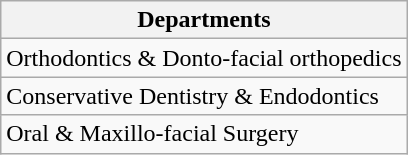<table class="wikitable">
<tr>
<th>Departments</th>
</tr>
<tr>
<td>Orthodontics & Donto-facial orthopedics</td>
</tr>
<tr>
<td>Conservative Dentistry & Endodontics</td>
</tr>
<tr>
<td>Oral & Maxillo-facial Surgery</td>
</tr>
</table>
